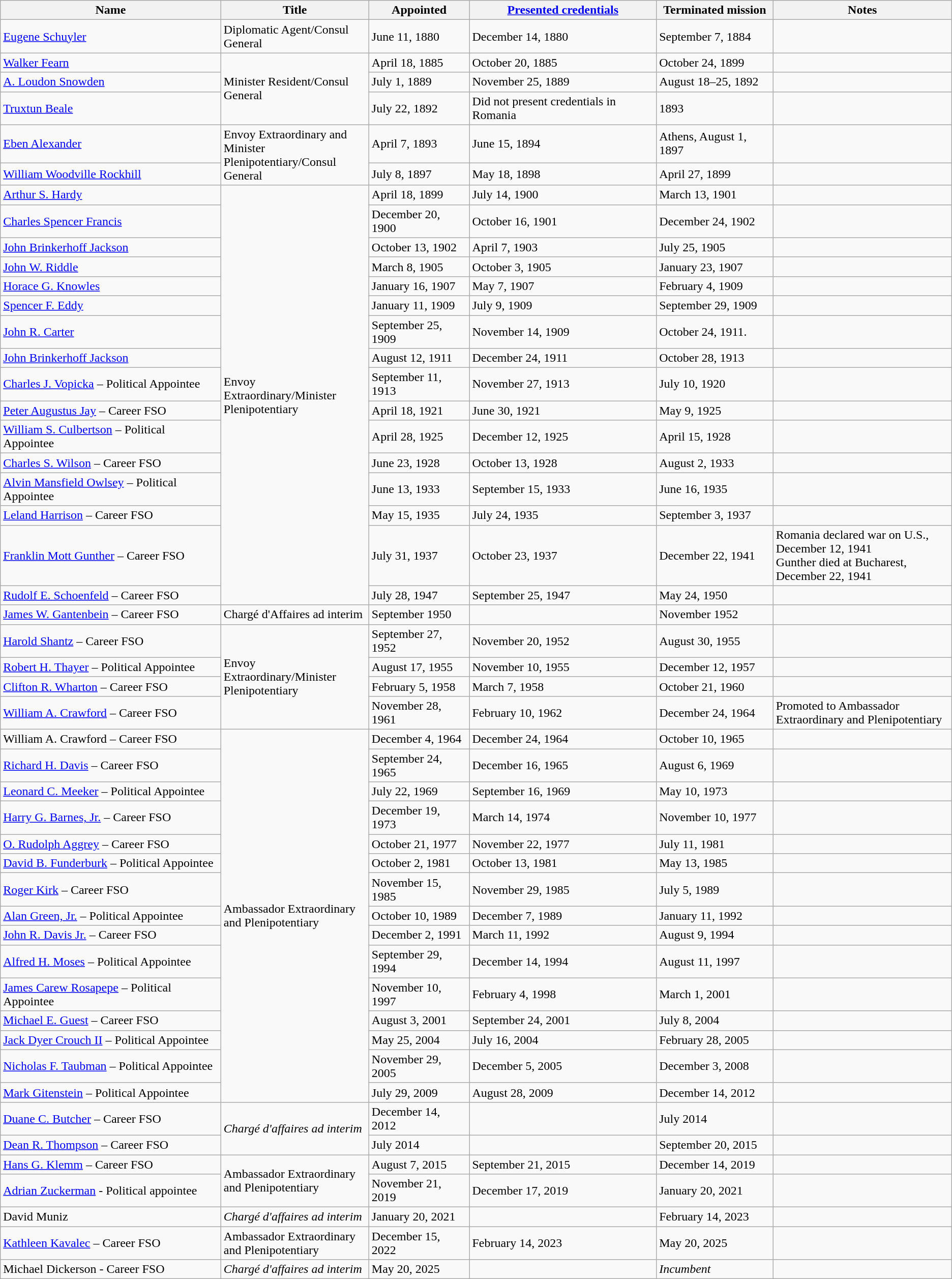<table class="wikitable">
<tr>
<th>Name</th>
<th style="width: 140pt;">Title</th>
<th>Appointed</th>
<th><a href='#'>Presented credentials</a></th>
<th>Terminated mission</th>
<th style="width: 170pt;">Notes</th>
</tr>
<tr>
<td><a href='#'>Eugene Schuyler</a></td>
<td>Diplomatic Agent/Consul General</td>
<td>June 11, 1880</td>
<td>December 14, 1880</td>
<td>September 7, 1884</td>
<td></td>
</tr>
<tr>
<td><a href='#'>Walker Fearn</a></td>
<td rowspan="3">Minister Resident/Consul General</td>
<td>April 18, 1885</td>
<td>October 20, 1885</td>
<td>October 24, 1899</td>
<td></td>
</tr>
<tr>
<td><a href='#'>A. Loudon Snowden</a></td>
<td>July 1, 1889</td>
<td>November 25, 1889</td>
<td>August 18–25, 1892</td>
<td></td>
</tr>
<tr>
<td><a href='#'>Truxtun Beale</a></td>
<td>July 22, 1892</td>
<td>Did not present credentials in Romania</td>
<td>1893</td>
<td></td>
</tr>
<tr>
<td><a href='#'>Eben Alexander</a></td>
<td rowspan="2">Envoy Extraordinary and Minister Plenipotentiary/Consul General</td>
<td>April 7, 1893</td>
<td>June 15, 1894</td>
<td>Athens, August 1, 1897</td>
<td></td>
</tr>
<tr>
<td><a href='#'>William Woodville Rockhill</a></td>
<td>July 8, 1897</td>
<td>May 18, 1898</td>
<td>April 27, 1899</td>
<td></td>
</tr>
<tr>
<td><a href='#'>Arthur S. Hardy</a></td>
<td rowspan="16">Envoy Extraordinary/Minister Plenipotentiary</td>
<td>April 18, 1899</td>
<td>July 14, 1900</td>
<td>March 13, 1901</td>
<td></td>
</tr>
<tr>
<td><a href='#'>Charles Spencer Francis</a></td>
<td>December 20, 1900</td>
<td>October 16, 1901</td>
<td>December 24, 1902</td>
<td></td>
</tr>
<tr>
<td><a href='#'>John Brinkerhoff Jackson</a></td>
<td>October 13, 1902</td>
<td>April 7, 1903</td>
<td>July 25, 1905</td>
<td></td>
</tr>
<tr>
<td><a href='#'>John W. Riddle</a></td>
<td>March 8, 1905</td>
<td>October 3, 1905</td>
<td>January 23, 1907</td>
<td></td>
</tr>
<tr>
<td><a href='#'>Horace G. Knowles</a></td>
<td>January 16, 1907</td>
<td>May 7, 1907</td>
<td>February 4, 1909</td>
<td></td>
</tr>
<tr>
<td><a href='#'>Spencer F. Eddy</a></td>
<td>January 11, 1909</td>
<td>July 9, 1909</td>
<td>September 29, 1909</td>
<td></td>
</tr>
<tr>
<td><a href='#'>John R. Carter</a></td>
<td>September 25, 1909</td>
<td>November 14, 1909</td>
<td>October 24, 1911.</td>
<td></td>
</tr>
<tr>
<td><a href='#'>John Brinkerhoff Jackson</a></td>
<td>August 12, 1911</td>
<td>December 24, 1911</td>
<td>October 28, 1913</td>
<td></td>
</tr>
<tr>
<td><a href='#'>Charles J. Vopicka</a> – Political Appointee</td>
<td>September 11, 1913</td>
<td>November 27, 1913</td>
<td>July 10, 1920</td>
<td></td>
</tr>
<tr>
<td><a href='#'>Peter Augustus Jay</a> – Career FSO</td>
<td>April 18, 1921</td>
<td>June 30, 1921</td>
<td>May 9, 1925</td>
<td></td>
</tr>
<tr>
<td><a href='#'>William S. Culbertson</a> – Political Appointee</td>
<td>April 28, 1925</td>
<td>December 12, 1925</td>
<td>April 15, 1928</td>
<td></td>
</tr>
<tr>
<td><a href='#'>Charles S. Wilson</a> – Career FSO</td>
<td>June 23, 1928</td>
<td>October 13, 1928</td>
<td>August 2, 1933</td>
<td></td>
</tr>
<tr>
<td><a href='#'>Alvin Mansfield Owlsey</a> – Political Appointee</td>
<td>June 13, 1933</td>
<td>September 15, 1933</td>
<td>June 16, 1935</td>
<td></td>
</tr>
<tr>
<td><a href='#'>Leland Harrison</a> – Career FSO</td>
<td>May 15, 1935</td>
<td>July 24, 1935</td>
<td>September 3, 1937</td>
<td></td>
</tr>
<tr>
<td><a href='#'>Franklin Mott Gunther</a> – Career FSO</td>
<td>July 31, 1937</td>
<td>October 23, 1937</td>
<td>December 22, 1941</td>
<td>Romania declared war on U.S., December 12, 1941<br>Gunther died at Bucharest, December 22, 1941</td>
</tr>
<tr>
<td><a href='#'>Rudolf E. Schoenfeld</a> – Career FSO</td>
<td>July 28, 1947</td>
<td>September 25, 1947</td>
<td>May 24, 1950</td>
<td></td>
</tr>
<tr>
<td><a href='#'>James W. Gantenbein</a> – Career FSO</td>
<td>Chargé d'Affaires ad interim</td>
<td>September 1950</td>
<td></td>
<td>November 1952</td>
<td></td>
</tr>
<tr>
<td><a href='#'>Harold Shantz</a> – Career FSO</td>
<td rowspan="4">Envoy Extraordinary/Minister Plenipotentiary</td>
<td>September 27, 1952</td>
<td>November 20, 1952</td>
<td>August 30, 1955</td>
<td></td>
</tr>
<tr>
<td><a href='#'>Robert H. Thayer</a> – Political Appointee</td>
<td>August 17, 1955</td>
<td>November 10, 1955</td>
<td>December 12, 1957</td>
<td></td>
</tr>
<tr>
<td><a href='#'>Clifton R. Wharton</a> – Career FSO</td>
<td>February 5, 1958</td>
<td>March 7, 1958</td>
<td>October 21, 1960</td>
<td></td>
</tr>
<tr>
<td><a href='#'>William A. Crawford</a> – Career FSO</td>
<td>November 28, 1961</td>
<td>February 10, 1962</td>
<td>December 24, 1964</td>
<td>Promoted to Ambassador Extraordinary and Plenipotentiary</td>
</tr>
<tr>
<td>William A. Crawford – Career FSO</td>
<td rowspan="15">Ambassador Extraordinary and Plenipotentiary</td>
<td>December 4, 1964</td>
<td>December 24, 1964</td>
<td>October 10, 1965</td>
<td></td>
</tr>
<tr>
<td><a href='#'>Richard H. Davis</a> – Career FSO</td>
<td>September 24, 1965</td>
<td>December 16, 1965</td>
<td>August 6, 1969</td>
<td></td>
</tr>
<tr>
<td><a href='#'>Leonard C. Meeker</a> – Political Appointee</td>
<td>July 22, 1969</td>
<td>September 16, 1969</td>
<td>May 10, 1973</td>
<td></td>
</tr>
<tr>
<td><a href='#'>Harry G. Barnes, Jr.</a> – Career FSO</td>
<td>December 19, 1973</td>
<td>March 14, 1974</td>
<td>November 10, 1977</td>
<td></td>
</tr>
<tr>
<td><a href='#'>O. Rudolph Aggrey</a> – Career FSO</td>
<td>October 21, 1977</td>
<td>November 22, 1977</td>
<td>July 11, 1981</td>
<td></td>
</tr>
<tr>
<td><a href='#'>David B. Funderburk</a> – Political Appointee</td>
<td>October 2, 1981</td>
<td>October 13, 1981</td>
<td>May 13, 1985</td>
<td></td>
</tr>
<tr>
<td><a href='#'>Roger Kirk</a> – Career FSO</td>
<td>November 15, 1985</td>
<td>November 29, 1985</td>
<td>July 5, 1989</td>
<td></td>
</tr>
<tr>
<td><a href='#'>Alan Green, Jr.</a> – Political Appointee</td>
<td>October 10, 1989</td>
<td>December 7, 1989</td>
<td>January 11, 1992</td>
<td></td>
</tr>
<tr>
<td><a href='#'>John R. Davis Jr.</a> – Career FSO</td>
<td>December 2, 1991</td>
<td>March 11, 1992</td>
<td>August 9, 1994</td>
<td></td>
</tr>
<tr>
<td><a href='#'>Alfred H. Moses</a> – Political Appointee</td>
<td>September 29, 1994</td>
<td>December 14, 1994</td>
<td>August 11, 1997</td>
<td></td>
</tr>
<tr>
<td><a href='#'>James Carew Rosapepe</a> – Political Appointee</td>
<td>November 10, 1997</td>
<td>February 4, 1998</td>
<td>March 1, 2001</td>
<td></td>
</tr>
<tr>
<td><a href='#'>Michael E. Guest</a> – Career FSO</td>
<td>August 3, 2001</td>
<td>September 24, 2001</td>
<td>July 8, 2004</td>
<td></td>
</tr>
<tr>
<td><a href='#'>Jack Dyer Crouch II</a> – Political Appointee</td>
<td>May 25, 2004</td>
<td>July 16, 2004</td>
<td>February 28, 2005</td>
<td></td>
</tr>
<tr>
<td><a href='#'>Nicholas F. Taubman</a> – Political Appointee</td>
<td>November 29, 2005</td>
<td>December 5, 2005</td>
<td>December 3, 2008</td>
<td></td>
</tr>
<tr>
<td><a href='#'>Mark Gitenstein</a> – Political Appointee</td>
<td>July 29, 2009</td>
<td>August 28, 2009</td>
<td>December 14, 2012</td>
<td></td>
</tr>
<tr>
<td><a href='#'>Duane C. Butcher</a> – Career FSO</td>
<td rowspan="2"><em>Chargé d'affaires ad interim</em></td>
<td>December 14, 2012</td>
<td></td>
<td>July 2014</td>
<td></td>
</tr>
<tr>
<td><a href='#'>Dean R. Thompson</a> – Career FSO</td>
<td>July 2014</td>
<td></td>
<td>September 20, 2015</td>
<td></td>
</tr>
<tr>
<td><a href='#'>Hans G. Klemm</a> – Career FSO</td>
<td rowspan="2">Ambassador Extraordinary and Plenipotentiary</td>
<td>August 7, 2015</td>
<td>September 21, 2015</td>
<td>December 14, 2019</td>
<td></td>
</tr>
<tr>
<td><a href='#'>Adrian Zuckerman</a> - Political appointee</td>
<td>November 21, 2019</td>
<td>December 17, 2019</td>
<td>January 20, 2021</td>
<td></td>
</tr>
<tr>
<td>David Muniz</td>
<td><em>Chargé d'affaires ad interim</em></td>
<td>January 20, 2021</td>
<td></td>
<td>February 14, 2023</td>
<td></td>
</tr>
<tr>
<td><a href='#'>Kathleen Kavalec</a> – Career FSO</td>
<td>Ambassador Extraordinary and Plenipotentiary</td>
<td>December 15, 2022</td>
<td>February 14, 2023</td>
<td>May 20, 2025</td>
<td></td>
</tr>
<tr>
<td>Michael Dickerson - Career FSO</td>
<td><em>Chargé d'affaires ad interim</em></td>
<td>May 20, 2025</td>
<td></td>
<td><em>Incumbent</em></td>
<td></td>
</tr>
</table>
